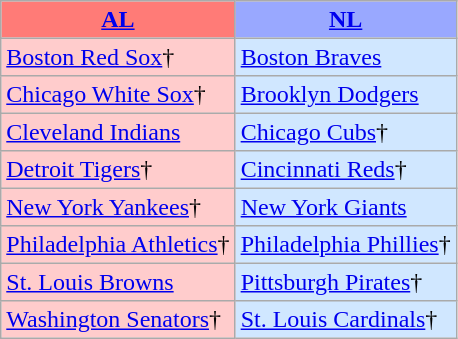<table class="wikitable" style="font-size:100%;line-height:1.1;">
<tr>
<th style="background-color: #FF7B77;"><a href='#'>AL</a></th>
<th style="background-color: #99A8FF;"><a href='#'>NL</a></th>
</tr>
<tr>
<td style="background-color: #FFCCCC;"><a href='#'>Boston Red Sox</a>†</td>
<td style="background-color: #D0E7FF;"><a href='#'>Boston Braves</a></td>
</tr>
<tr>
<td style="background-color: #FFCCCC;"><a href='#'>Chicago White Sox</a>†</td>
<td style="background-color: #D0E7FF;"><a href='#'>Brooklyn Dodgers</a></td>
</tr>
<tr>
<td style="background-color: #FFCCCC;"><a href='#'>Cleveland Indians</a></td>
<td style="background-color: #D0E7FF;"><a href='#'>Chicago Cubs</a>†</td>
</tr>
<tr>
<td style="background-color: #FFCCCC;"><a href='#'>Detroit Tigers</a>†</td>
<td style="background-color: #D0E7FF;"><a href='#'>Cincinnati Reds</a>†</td>
</tr>
<tr>
<td style="background-color: #FFCCCC;"><a href='#'>New York Yankees</a>†</td>
<td style="background-color: #D0E7FF;"><a href='#'>New York Giants</a></td>
</tr>
<tr>
<td style="background-color: #FFCCCC;"><a href='#'>Philadelphia Athletics</a>†</td>
<td style="background-color: #D0E7FF;"><a href='#'>Philadelphia Phillies</a>†</td>
</tr>
<tr>
<td style="background-color: #FFCCCC;"><a href='#'>St. Louis Browns</a></td>
<td style="background-color: #D0E7FF;"><a href='#'>Pittsburgh Pirates</a>†</td>
</tr>
<tr>
<td style="background-color: #FFCCCC;"><a href='#'>Washington Senators</a>†</td>
<td style="background-color: #D0E7FF;"><a href='#'>St. Louis Cardinals</a>†</td>
</tr>
</table>
